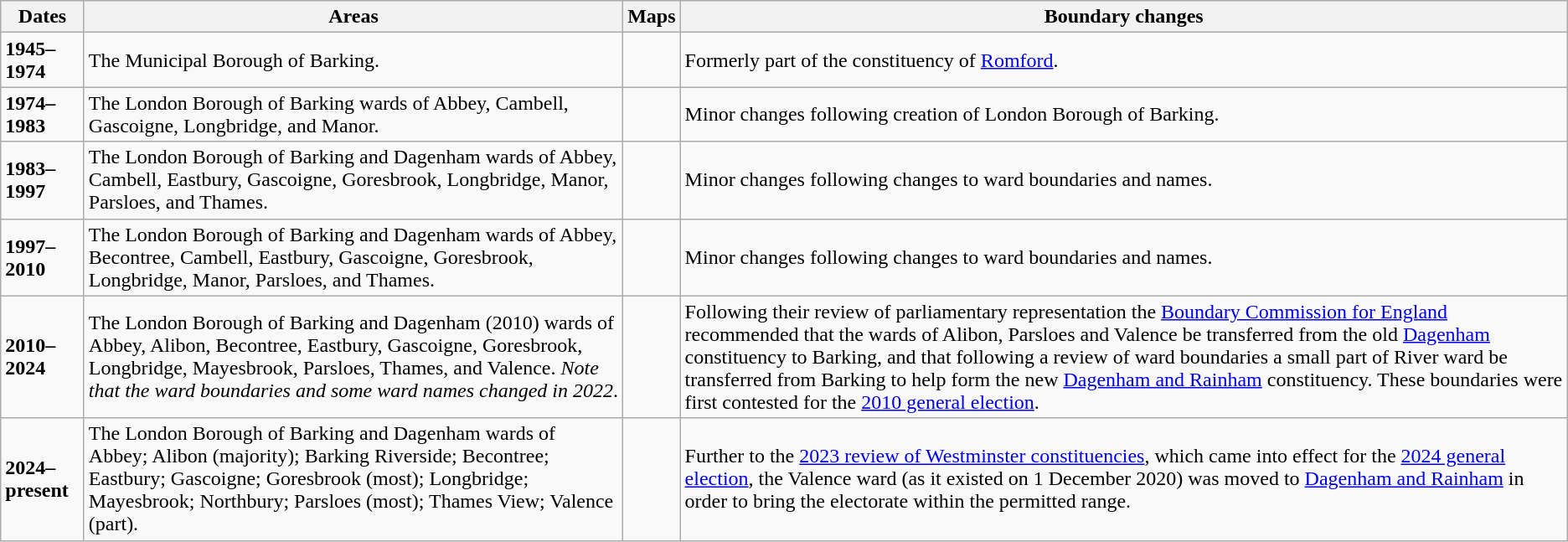<table class="wikitable">
<tr>
<th>Dates</th>
<th>Areas</th>
<th>Maps</th>
<th>Boundary changes</th>
</tr>
<tr>
<td><strong>1945–1974</strong></td>
<td>The Municipal Borough of Barking.</td>
<td></td>
<td>Formerly part of the constituency of <a href='#'>Romford</a>.</td>
</tr>
<tr>
<td><strong>1974–1983</strong></td>
<td>The London Borough of Barking wards of Abbey, Cambell, Gascoigne, Longbridge, and Manor.</td>
<td></td>
<td>Minor changes following creation of London Borough of Barking.</td>
</tr>
<tr>
<td><strong>1983–1997</strong></td>
<td>The London Borough of Barking and Dagenham wards of Abbey, Cambell, Eastbury, Gascoigne, Goresbrook, Longbridge, Manor, Parsloes, and Thames.</td>
<td></td>
<td>Minor changes following changes to ward boundaries and names.</td>
</tr>
<tr>
<td><strong>1997–2010</strong></td>
<td>The London Borough of Barking and Dagenham wards of Abbey, Becontree, Cambell, Eastbury, Gascoigne, Goresbrook, Longbridge, Manor, Parsloes, and Thames.</td>
<td></td>
<td>Minor changes following changes to ward boundaries and names.</td>
</tr>
<tr>
<td><strong>2010–2024</strong></td>
<td>The London Borough of Barking and Dagenham (2010) wards of Abbey, Alibon, Becontree, Eastbury, Gascoigne, Goresbrook, Longbridge, Mayesbrook, Parsloes, Thames, and Valence. <em>Note that the ward boundaries and some ward names changed in 2022</em>.</td>
<td></td>
<td>Following their review of parliamentary representation the <a href='#'>Boundary Commission for England</a> recommended that the wards of Alibon, Parsloes and Valence be transferred from the old <a href='#'>Dagenham</a> constituency to Barking, and that following a review of ward boundaries a small part of River ward be transferred from Barking to help form the new <a href='#'>Dagenham and Rainham</a> constituency. These boundaries were first contested for the <a href='#'>2010 general election</a>.</td>
</tr>
<tr>
<td><strong>2024–present</strong></td>
<td>The London Borough of Barking and Dagenham wards of Abbey; Alibon (majority); Barking Riverside; Becontree; Eastbury; Gascoigne; Goresbrook (most); Longbridge; Mayesbrook; Northbury; Parsloes (most); Thames View; Valence (part).</td>
<td></td>
<td>Further to the <a href='#'>2023 review of Westminster constituencies</a>, which came into effect for the <a href='#'>2024 general election</a>, the Valence ward (as it existed on 1 December 2020) was moved to <a href='#'>Dagenham and Rainham</a> in order to bring the electorate within the permitted range.</td>
</tr>
</table>
